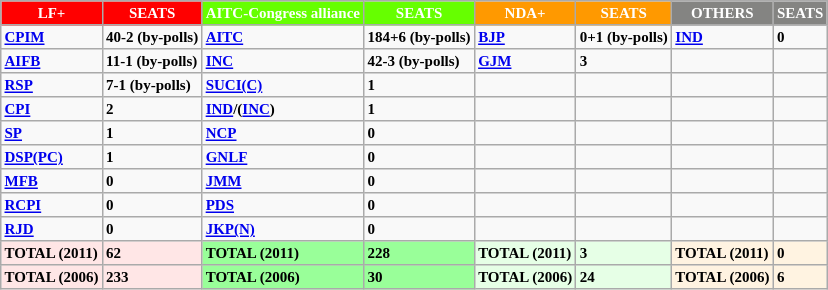<table class="wikitable" style="font-weight: bold; font-size: x-small; font-family: verdana">
<tr>
<th style="background:#f00; color:white;">LF+</th>
<th style="background:#f00; color:white;">SEATS</th>
<th style="background:#66FF00; color:white;">AITC-Congress alliance</th>
<th style="background:#66FF00; color:white;">SEATS</th>
<th style="background:#f90; color:white;">NDA+</th>
<th style="background:#f90; color:white;">SEATS</th>
<th style="background:#848482; color:white;">OTHERS</th>
<th style="background:#848482; color:white;">SEATS</th>
</tr>
<tr>
<td><a href='#'>CPIM</a></td>
<td>40-2 (by-polls)</td>
<td><a href='#'>AITC</a></td>
<td>184+6 (by-polls)</td>
<td><a href='#'>BJP</a></td>
<td>0+1 (by-polls)</td>
<td><a href='#'>IND</a></td>
<td>0</td>
</tr>
<tr>
<td><a href='#'>AIFB</a></td>
<td>11-1 (by-polls)</td>
<td><a href='#'>INC</a></td>
<td>42-3 (by-polls)</td>
<td><a href='#'>GJM</a></td>
<td>3</td>
<td></td>
<td></td>
</tr>
<tr>
<td><a href='#'>RSP</a></td>
<td>7-1 (by-polls)</td>
<td><a href='#'>SUCI(C)</a></td>
<td>1</td>
<td></td>
<td></td>
<td></td>
<td></td>
</tr>
<tr>
<td><a href='#'>CPI</a></td>
<td>2</td>
<td><a href='#'>IND</a>/(<a href='#'>INC</a>)</td>
<td>1</td>
<td></td>
<td></td>
<td></td>
<td></td>
</tr>
<tr>
<td><a href='#'>SP</a></td>
<td>1</td>
<td><a href='#'>NCP</a></td>
<td>0</td>
<td></td>
<td></td>
<td></td>
<td></td>
</tr>
<tr>
<td><a href='#'>DSP(PC)</a></td>
<td>1</td>
<td><a href='#'>GNLF</a></td>
<td>0</td>
<td></td>
<td></td>
<td></td>
<td></td>
</tr>
<tr>
<td><a href='#'>MFB</a></td>
<td>0</td>
<td><a href='#'>JMM</a></td>
<td>0</td>
<td></td>
<td></td>
<td></td>
<td></td>
</tr>
<tr>
<td><a href='#'>RCPI</a></td>
<td>0</td>
<td><a href='#'>PDS</a></td>
<td>0</td>
<td></td>
<td></td>
<td></td>
<td></td>
</tr>
<tr>
<td><a href='#'>RJD</a></td>
<td>0</td>
<td><a href='#'>JKP(N)</a></td>
<td>0</td>
<td></td>
<td></td>
<td></td>
<td></td>
</tr>
<tr>
<td style="background:#ffe6e6;">TOTAL (2011)</td>
<td style="background:#ffe6e6;">62</td>
<td style="background:#9f9;">TOTAL (2011)</td>
<td style="background:#9f9;">228</td>
<td style="background:#e6ffe6;">TOTAL (2011)</td>
<td style="background:#e6ffe6;">3</td>
<td style="background:#fff3e1;">TOTAL (2011)</td>
<td style="background:#fff3e1;">0</td>
</tr>
<tr>
<td style="background:#ffe6e6;">TOTAL (2006)</td>
<td style="background:#ffe6e6;">233</td>
<td style="background:#9f9;">TOTAL (2006)</td>
<td style="background:#9f9;">30</td>
<td style="background:#e6ffe6;">TOTAL (2006)</td>
<td style="background:#e6ffe6;">24</td>
<td style="background:#fff3e1;">TOTAL (2006)</td>
<td style="background:#fff3e1;">6</td>
</tr>
</table>
